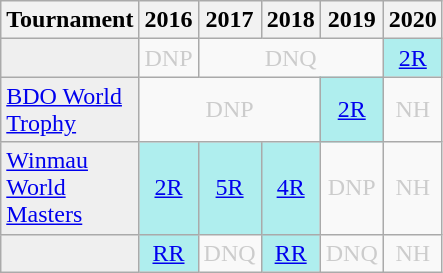<table class="wikitable" style="width:20%; margin:0">
<tr>
<th>Tournament</th>
<th>2016</th>
<th>2017</th>
<th>2018</th>
<th>2019</th>
<th>2020</th>
</tr>
<tr>
<td style="background:#efefef;"></td>
<td colspan="1" style="text-align:center; color:#ccc;">DNP</td>
<td colspan="3" style="text-align:center; color:#ccc;">DNQ</td>
<td style="text-align:center; background:#afeeee;"><a href='#'>2R</a></td>
</tr>
<tr>
<td style="background:#efefef;"><a href='#'>BDO World Trophy</a></td>
<td colspan="3" style="text-align:center; color:#ccc;">DNP</td>
<td style="text-align:center; background:#afeeee;"><a href='#'>2R</a></td>
<td style="text-align:center; color:#ccc;">NH</td>
</tr>
<tr>
<td style="background:#efefef;"><a href='#'>Winmau World Masters</a></td>
<td style="text-align:center; background:#afeeee;"><a href='#'>2R</a></td>
<td style="text-align:center; background:#afeeee;"><a href='#'>5R</a></td>
<td style="text-align:center; background:#afeeee;"><a href='#'>4R</a></td>
<td style="text-align:center; color:#ccc;">DNP</td>
<td style="text-align:center; color:#ccc;">NH</td>
</tr>
<tr>
<td style="background:#efefef;"></td>
<td style="text-align:center; background:#afeeee;"><a href='#'>RR</a></td>
<td colspan="1" style="text-align:center; color:#ccc;">DNQ</td>
<td style="text-align:center; background:#afeeee;"><a href='#'>RR</a></td>
<td colspan="1" style="text-align:center; color:#ccc;">DNQ</td>
<td colspan="1" style="text-align:center; color:#ccc;">NH</td>
</tr>
</table>
